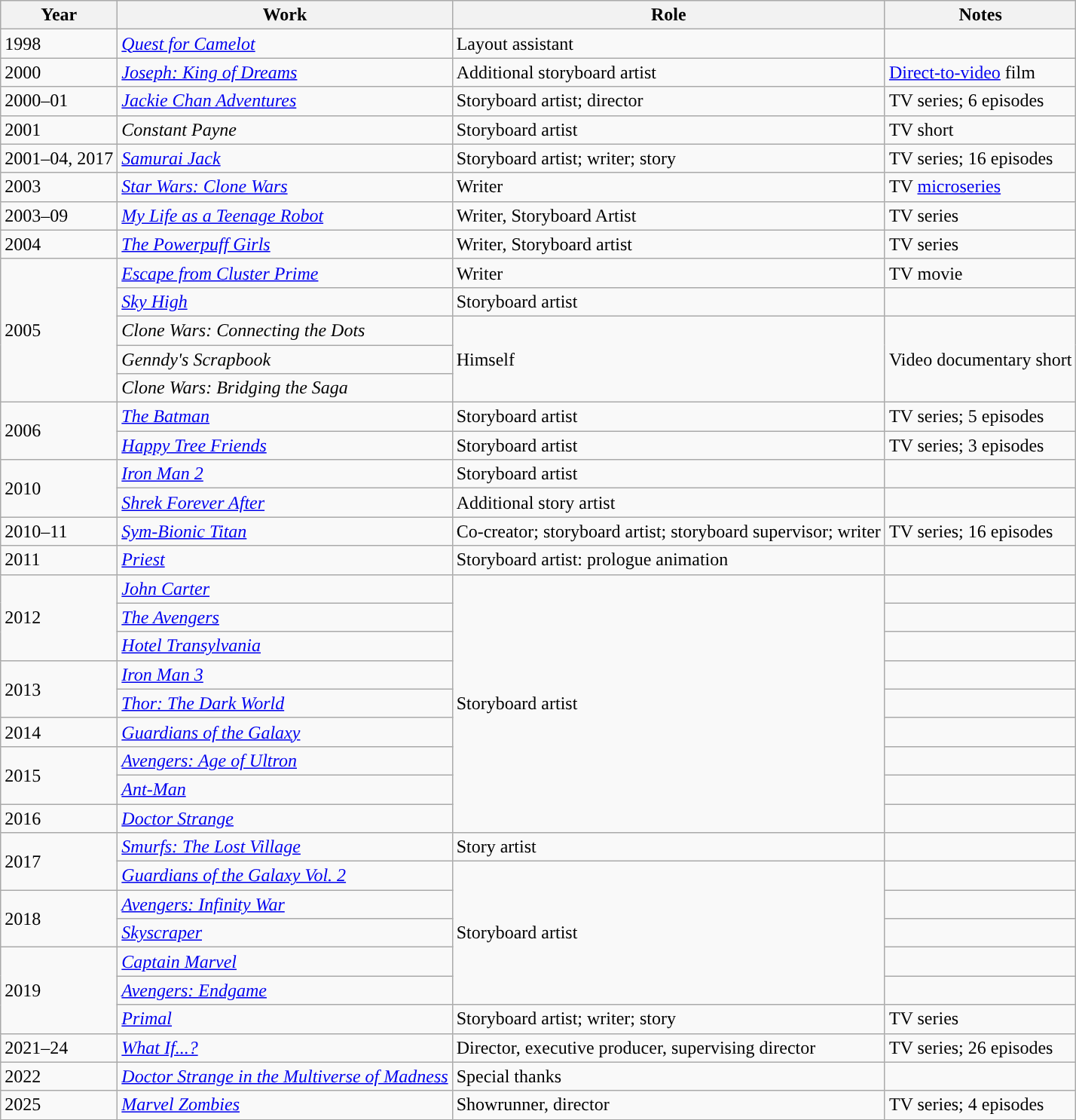<table class="wikitable">
<tr>
<th>Year</th>
<th>Work</th>
<th>Role</th>
<th>Notes</th>
</tr>
<tr>
<td>1998</td>
<td><em><a href='#'>Quest for Camelot</a></em></td>
<td>Layout assistant</td>
<td></td>
</tr>
<tr>
<td>2000</td>
<td><em><a href='#'>Joseph: King of Dreams</a></em></td>
<td>Additional storyboard artist</td>
<td><a href='#'>Direct-to-video</a> film</td>
</tr>
<tr>
<td>2000–01</td>
<td><em><a href='#'>Jackie Chan Adventures</a></em></td>
<td>Storyboard artist; director</td>
<td>TV series; 6 episodes</td>
</tr>
<tr>
<td>2001</td>
<td><em>Constant Payne</em></td>
<td>Storyboard artist</td>
<td>TV short</td>
</tr>
<tr>
<td>2001–04, 2017</td>
<td><em><a href='#'>Samurai Jack</a></em></td>
<td>Storyboard artist; writer; story</td>
<td>TV series; 16 episodes</td>
</tr>
<tr>
<td>2003</td>
<td><em><a href='#'>Star Wars: Clone Wars</a></em></td>
<td>Writer</td>
<td>TV <a href='#'>microseries</a></td>
</tr>
<tr>
<td>2003–09</td>
<td><em><a href='#'>My Life as a Teenage Robot</a></em></td>
<td>Writer, Storyboard Artist</td>
<td>TV series</td>
</tr>
<tr>
<td>2004</td>
<td><em><a href='#'>The Powerpuff Girls</a></em></td>
<td>Writer, Storyboard artist</td>
<td>TV series</td>
</tr>
<tr>
<td rowspan="5">2005</td>
<td><em><a href='#'>Escape from Cluster Prime</a></em></td>
<td>Writer</td>
<td>TV movie</td>
</tr>
<tr>
<td><em><a href='#'>Sky High</a></em></td>
<td>Storyboard artist</td>
<td></td>
</tr>
<tr>
<td><em>Clone Wars: Connecting the Dots</em></td>
<td rowspan="3">Himself</td>
<td rowspan="3">Video documentary short</td>
</tr>
<tr>
<td><em>Genndy's Scrapbook</em></td>
</tr>
<tr>
<td><em>Clone Wars: Bridging the Saga</em></td>
</tr>
<tr>
<td rowspan="2">2006</td>
<td><em><a href='#'>The Batman</a></em></td>
<td>Storyboard artist</td>
<td>TV series; 5 episodes</td>
</tr>
<tr>
<td><em><a href='#'>Happy Tree Friends</a></em></td>
<td>Storyboard artist</td>
<td>TV series; 3 episodes</td>
</tr>
<tr>
<td rowspan="2">2010</td>
<td><em><a href='#'>Iron Man 2</a></em></td>
<td>Storyboard artist</td>
</tr>
<tr>
<td><em><a href='#'>Shrek Forever After</a></em></td>
<td>Additional story artist</td>
<td></td>
</tr>
<tr>
<td>2010–11</td>
<td><em><a href='#'>Sym-Bionic Titan</a></em></td>
<td>Co-creator; storyboard artist; storyboard supervisor; writer</td>
<td>TV series; 16 episodes</td>
</tr>
<tr>
<td>2011</td>
<td><em><a href='#'>Priest</a></em></td>
<td>Storyboard artist: prologue animation</td>
<td></td>
</tr>
<tr>
<td rowspan="3">2012</td>
<td><em><a href='#'>John Carter</a></em></td>
<td rowspan="9">Storyboard artist</td>
<td></td>
</tr>
<tr>
<td><em><a href='#'>The Avengers</a></em></td>
<td></td>
</tr>
<tr>
<td><em><a href='#'>Hotel Transylvania</a></em></td>
<td></td>
</tr>
<tr>
<td rowspan="2">2013</td>
<td><em><a href='#'>Iron Man 3</a></em></td>
<td></td>
</tr>
<tr>
<td><em><a href='#'>Thor: The Dark World</a></em></td>
<td></td>
</tr>
<tr>
<td>2014</td>
<td><em><a href='#'>Guardians of the Galaxy</a></em></td>
<td></td>
</tr>
<tr>
<td rowspan="2">2015</td>
<td><em><a href='#'>Avengers: Age of Ultron</a></em></td>
<td></td>
</tr>
<tr>
<td><em><a href='#'>Ant-Man</a></em></td>
<td></td>
</tr>
<tr>
<td>2016</td>
<td><em><a href='#'>Doctor Strange</a></em></td>
<td></td>
</tr>
<tr>
<td rowspan="2">2017</td>
<td><em><a href='#'>Smurfs: The Lost Village</a></em></td>
<td>Story artist</td>
<td></td>
</tr>
<tr>
<td><em><a href='#'>Guardians of the Galaxy Vol. 2</a></em></td>
<td rowspan="5">Storyboard artist</td>
<td></td>
</tr>
<tr>
<td rowspan="2">2018</td>
<td><em><a href='#'>Avengers: Infinity War</a></em></td>
<td></td>
</tr>
<tr>
<td><em><a href='#'>Skyscraper</a></em></td>
<td></td>
</tr>
<tr>
<td rowspan="3">2019</td>
<td><em><a href='#'>Captain Marvel</a></em></td>
<td></td>
</tr>
<tr>
<td><em><a href='#'>Avengers: Endgame</a></em></td>
<td></td>
</tr>
<tr>
<td><em><a href='#'>Primal</a></em></td>
<td>Storyboard artist; writer; story</td>
<td>TV series</td>
</tr>
<tr>
<td>2021–24</td>
<td><em><a href='#'>What If...?</a></em></td>
<td>Director, executive producer, supervising director</td>
<td>TV series; 26 episodes</td>
</tr>
<tr>
<td>2022</td>
<td><em><a href='#'>Doctor Strange in the Multiverse of Madness</a></em></td>
<td>Special thanks</td>
<td></td>
</tr>
<tr>
<td>2025</td>
<td><em><a href='#'>Marvel Zombies</a></em></td>
<td>Showrunner, director</td>
<td>TV series; 4 episodes</td>
</tr>
</table>
